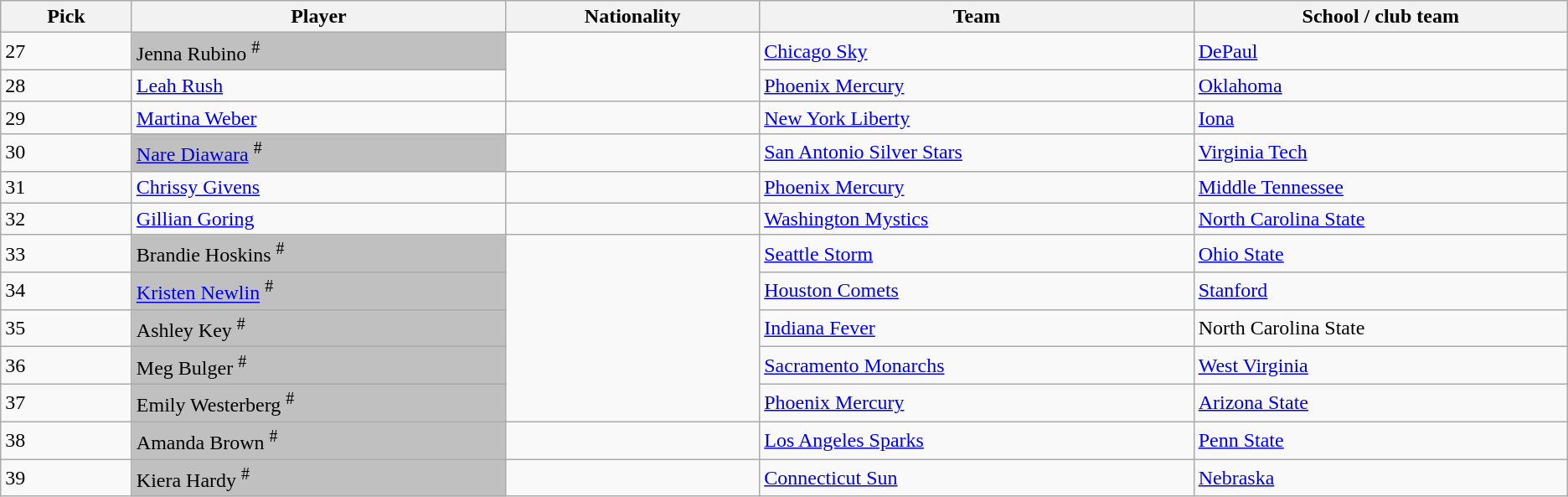<table class="wikitable sortable">
<tr>
<th width=100>Pick</th>
<th width=300>Player</th>
<th width=200>Nationality</th>
<th width=350>Team</th>
<th width=300>School / club team</th>
</tr>
<tr>
<td>27</td>
<td bgcolor=#C0C0C0>Jenna Rubino <sup>#</sup></td>
<td rowspan=2></td>
<td><a href='#'>Chicago Sky</a></td>
<td><a href='#'>DePaul</a></td>
</tr>
<tr>
<td>28</td>
<td><a href='#'>Leah Rush</a></td>
<td><a href='#'>Phoenix Mercury</a> </td>
<td><a href='#'>Oklahoma</a></td>
</tr>
<tr>
<td>29</td>
<td><a href='#'>Martina Weber</a></td>
<td></td>
<td><a href='#'>New York Liberty</a></td>
<td><a href='#'>Iona</a></td>
</tr>
<tr>
<td>30</td>
<td bgcolor=#C0C0C0><a href='#'>Nare Diawara</a> <sup>#</sup></td>
<td></td>
<td><a href='#'>San Antonio Silver Stars</a></td>
<td><a href='#'>Virginia Tech</a></td>
</tr>
<tr>
<td>31</td>
<td><a href='#'>Chrissy Givens</a></td>
<td></td>
<td><a href='#'>Phoenix Mercury</a></td>
<td><a href='#'>Middle Tennessee</a></td>
</tr>
<tr>
<td>32</td>
<td><a href='#'>Gillian Goring</a></td>
<td></td>
<td><a href='#'>Washington Mystics</a></td>
<td><a href='#'>North Carolina State</a></td>
</tr>
<tr>
<td>33</td>
<td bgcolor=#C0C0C0>Brandie Hoskins <sup>#</sup></td>
<td rowspan=5></td>
<td><a href='#'>Seattle Storm</a></td>
<td><a href='#'>Ohio State</a></td>
</tr>
<tr>
<td>34</td>
<td bgcolor=#C0C0C0><a href='#'>Kristen Newlin</a> <sup>#</sup></td>
<td><a href='#'>Houston Comets</a></td>
<td><a href='#'>Stanford</a></td>
</tr>
<tr>
<td>35</td>
<td bgcolor=#C0C0C0>Ashley Key <sup>#</sup></td>
<td><a href='#'>Indiana Fever</a></td>
<td>North Carolina State</td>
</tr>
<tr>
<td>36</td>
<td bgcolor=#C0C0C0>Meg Bulger <sup>#</sup></td>
<td><a href='#'>Sacramento Monarchs</a></td>
<td><a href='#'>West Virginia</a></td>
</tr>
<tr>
<td>37</td>
<td bgcolor=#C0C0C0>Emily Westerberg <sup>#</sup></td>
<td><a href='#'>Phoenix Mercury</a> </td>
<td><a href='#'>Arizona State</a></td>
</tr>
<tr>
<td>38</td>
<td bgcolor=#C0C0C0>Amanda Brown <sup>#</sup></td>
<td></td>
<td><a href='#'>Los Angeles Sparks</a></td>
<td><a href='#'>Penn State</a></td>
</tr>
<tr>
<td>39</td>
<td bgcolor=#C0C0C0>Kiera Hardy <sup>#</sup></td>
<td></td>
<td><a href='#'>Connecticut Sun</a></td>
<td><a href='#'>Nebraska</a></td>
</tr>
</table>
